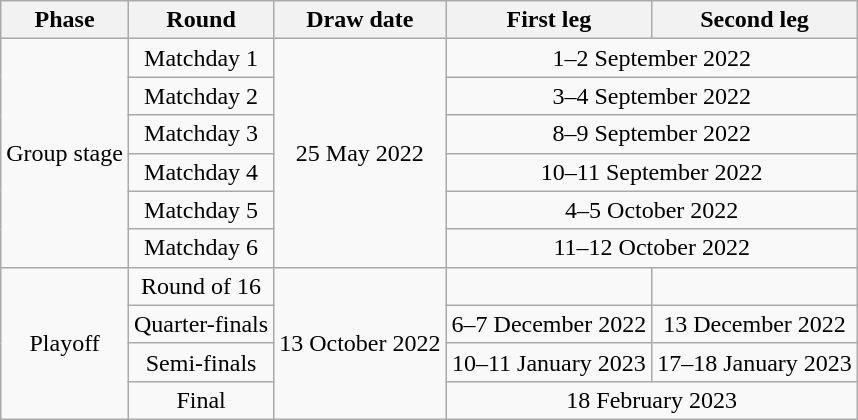<table class="wikitable" style="text-align:center">
<tr>
<th>Phase</th>
<th>Round</th>
<th>Draw date</th>
<th>First leg</th>
<th>Second leg</th>
</tr>
<tr>
<td rowspan=6>Group stage</td>
<td>Matchday 1</td>
<td rowspan=6>25 May 2022</td>
<td colspan=2>1–2 September 2022</td>
</tr>
<tr>
<td>Matchday 2</td>
<td colspan=2>3–4 September 2022</td>
</tr>
<tr>
<td>Matchday 3</td>
<td colspan=2>8–9 September 2022</td>
</tr>
<tr>
<td>Matchday 4</td>
<td colspan=2>10–11 September 2022</td>
</tr>
<tr>
<td>Matchday 5</td>
<td colspan=2>4–5 October 2022</td>
</tr>
<tr>
<td>Matchday 6</td>
<td colspan=2>11–12 October 2022</td>
</tr>
<tr>
<td rowspan=4>Playoff</td>
<td>Round of 16</td>
<td rowspan=4>13 October 2022</td>
<td></td>
<td></td>
</tr>
<tr>
<td>Quarter-finals</td>
<td>6–7 December 2022</td>
<td>13 December 2022</td>
</tr>
<tr>
<td>Semi-finals</td>
<td>10–11 January 2023</td>
<td>17–18 January 2023</td>
</tr>
<tr>
<td>Final</td>
<td colspan=2>18 February 2023</td>
</tr>
</table>
